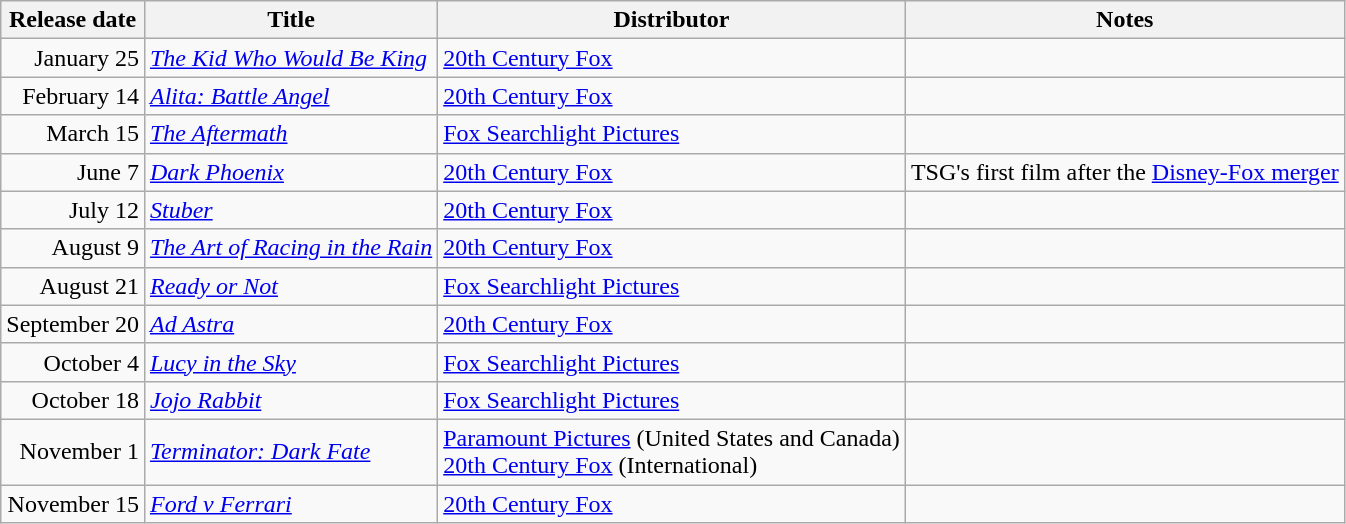<table class="wikitable sortable">
<tr>
<th>Release date</th>
<th>Title</th>
<th>Distributor</th>
<th>Notes</th>
</tr>
<tr>
<td align="right">January 25</td>
<td><em><a href='#'>The Kid Who Would Be King</a></em></td>
<td><a href='#'>20th Century Fox</a></td>
<td></td>
</tr>
<tr>
<td align="right">February 14</td>
<td><em><a href='#'>Alita: Battle Angel</a></em></td>
<td><a href='#'>20th Century Fox</a></td>
<td></td>
</tr>
<tr>
<td align="right">March 15</td>
<td><em><a href='#'>The Aftermath</a></em></td>
<td><a href='#'>Fox Searchlight Pictures</a></td>
<td></td>
</tr>
<tr>
<td align="right">June 7</td>
<td><em><a href='#'>Dark Phoenix</a></em></td>
<td><a href='#'>20th Century Fox</a></td>
<td>TSG's first film after the <a href='#'>Disney-Fox merger</a></td>
</tr>
<tr>
<td align="right">July 12</td>
<td><em><a href='#'>Stuber</a></em></td>
<td><a href='#'>20th Century Fox</a></td>
<td></td>
</tr>
<tr>
<td align="right">August 9</td>
<td><em><a href='#'>The Art of Racing in the Rain</a></em></td>
<td><a href='#'>20th Century Fox</a></td>
<td></td>
</tr>
<tr>
<td align="right">August 21</td>
<td><em><a href='#'>Ready or Not</a></em></td>
<td><a href='#'>Fox Searchlight Pictures</a></td>
<td></td>
</tr>
<tr>
<td align="right">September 20</td>
<td><em><a href='#'>Ad Astra</a></em></td>
<td><a href='#'>20th Century Fox</a></td>
<td></td>
</tr>
<tr>
<td align="right">October 4</td>
<td><em><a href='#'>Lucy in the Sky</a></em></td>
<td><a href='#'>Fox Searchlight Pictures</a></td>
<td></td>
</tr>
<tr>
<td align="right">October 18</td>
<td><em><a href='#'>Jojo Rabbit</a></em></td>
<td><a href='#'>Fox Searchlight Pictures</a></td>
<td></td>
</tr>
<tr>
<td align="right">November 1</td>
<td><em><a href='#'>Terminator: Dark Fate</a></em></td>
<td><a href='#'>Paramount Pictures</a> (United States and Canada)<br><a href='#'>20th Century Fox</a> (International)</td>
<td></td>
</tr>
<tr>
<td align="right">November 15</td>
<td><em><a href='#'>Ford v Ferrari</a></em></td>
<td><a href='#'>20th Century Fox</a></td>
<td></td>
</tr>
</table>
